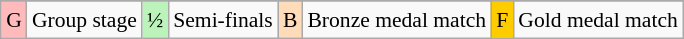<table class="wikitable" style="margin:0.5em auto; font-size:90%; line-height:1.25em; text-align:center;">
<tr>
</tr>
<tr>
<td style="background-color:#FFBBBB;">G</td>
<td>Group stage</td>
<td style="background-color:#BBF3BB;">½</td>
<td>Semi-finals</td>
<td style="background-color:#FEDCBA;">B</td>
<td>Bronze medal match</td>
<td style="background-color:#FFCC00;">F</td>
<td>Gold medal match</td>
</tr>
</table>
